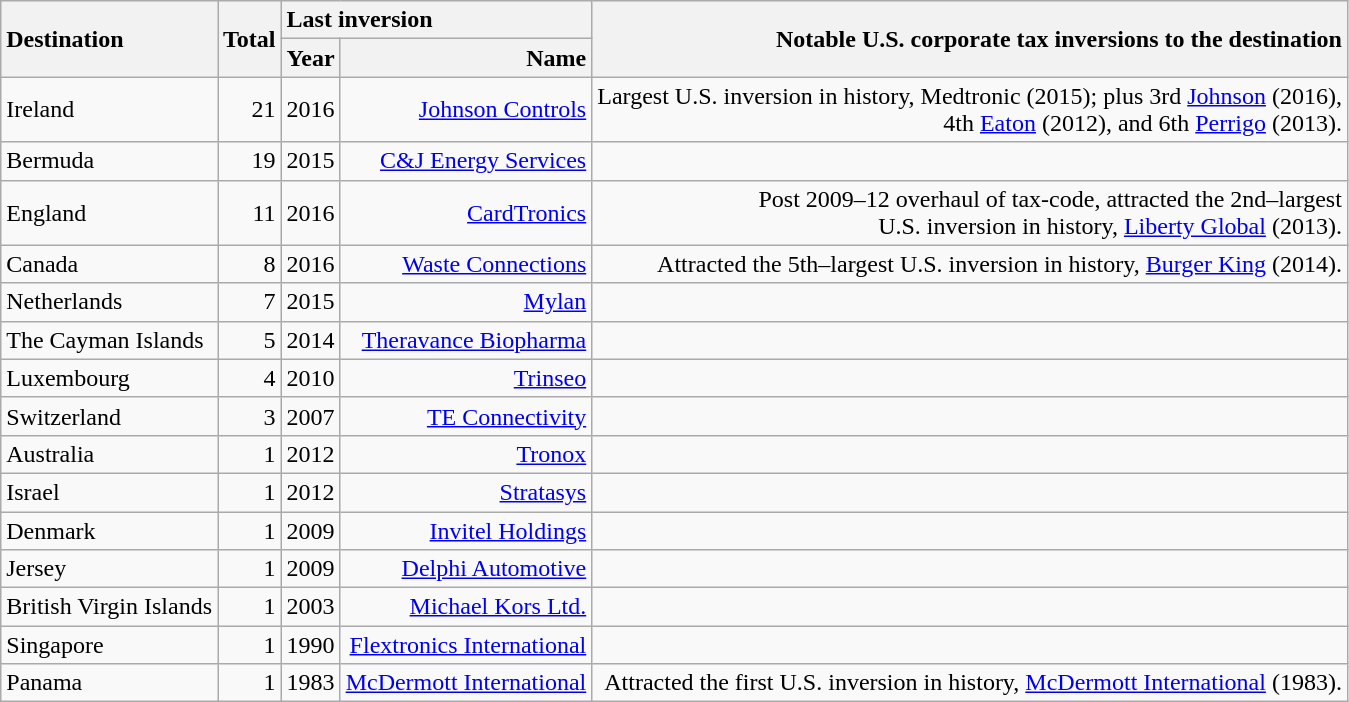<table class="wikitable" style="text-align:right">
<tr>
<th rowspan="2" style="text-align:left">Destination</th>
<th rowspan="2" style="text-align:right">Total</th>
<th colspan="2" style="text-align:left">Last inversion</th>
<th rowspan="2" style="text-align:right">Notable U.S. corporate tax inversions to the destination</th>
</tr>
<tr>
<th style="text-align:right">Year</th>
<th style="text-align:right">Name</th>
</tr>
<tr>
<td style="text-align:left">Ireland</td>
<td>21</td>
<td>2016</td>
<td><a href='#'>Johnson Controls</a></td>
<td>Largest U.S. inversion in history, Medtronic (2015); plus 3rd <a href='#'>Johnson</a> (2016),<br>4th <a href='#'>Eaton</a> (2012), and 6th <a href='#'>Perrigo</a> (2013).</td>
</tr>
<tr>
<td style="text-align:left">Bermuda</td>
<td>19</td>
<td>2015</td>
<td><a href='#'>C&J Energy Services</a></td>
<td></td>
</tr>
<tr>
<td style="text-align:left">England</td>
<td>11</td>
<td>2016</td>
<td><a href='#'>CardTronics</a></td>
<td>Post 2009–12 overhaul of tax-code, attracted the 2nd–largest<br>U.S. inversion in history, <a href='#'>Liberty Global</a> (2013).</td>
</tr>
<tr>
<td style="text-align:left">Canada</td>
<td>8</td>
<td>2016</td>
<td><a href='#'>Waste Connections</a></td>
<td>Attracted the 5th–largest U.S. inversion in history, <a href='#'>Burger King</a> (2014).</td>
</tr>
<tr>
<td style="text-align:left">Netherlands</td>
<td>7</td>
<td>2015</td>
<td><a href='#'>Mylan</a></td>
<td></td>
</tr>
<tr>
<td style="text-align:left">The Cayman Islands</td>
<td>5</td>
<td>2014</td>
<td><a href='#'>Theravance Biopharma</a></td>
<td></td>
</tr>
<tr>
<td style="text-align:left">Luxembourg</td>
<td>4</td>
<td>2010</td>
<td><a href='#'>Trinseo</a></td>
<td></td>
</tr>
<tr>
<td style="text-align:left">Switzerland</td>
<td>3</td>
<td>2007</td>
<td><a href='#'>TE Connectivity</a></td>
<td></td>
</tr>
<tr>
<td style="text-align:left">Australia</td>
<td>1</td>
<td>2012</td>
<td><a href='#'>Tronox</a></td>
<td></td>
</tr>
<tr>
<td style="text-align:left">Israel</td>
<td>1</td>
<td>2012</td>
<td><a href='#'>Stratasys</a></td>
<td></td>
</tr>
<tr>
<td style="text-align:left">Denmark</td>
<td>1</td>
<td>2009</td>
<td><a href='#'>Invitel Holdings</a></td>
<td></td>
</tr>
<tr>
<td style="text-align:left">Jersey</td>
<td>1</td>
<td>2009</td>
<td><a href='#'>Delphi Automotive</a></td>
<td></td>
</tr>
<tr>
<td style="text-align:left">British Virgin Islands</td>
<td>1</td>
<td>2003</td>
<td><a href='#'>Michael Kors Ltd.</a></td>
<td></td>
</tr>
<tr>
<td style="text-align:left">Singapore</td>
<td>1</td>
<td>1990</td>
<td><a href='#'>Flextronics International</a></td>
<td></td>
</tr>
<tr>
<td style="text-align:left">Panama</td>
<td>1</td>
<td>1983</td>
<td><a href='#'>McDermott International</a></td>
<td>Attracted the first U.S. inversion in history, <a href='#'>McDermott International</a> (1983).</td>
</tr>
</table>
